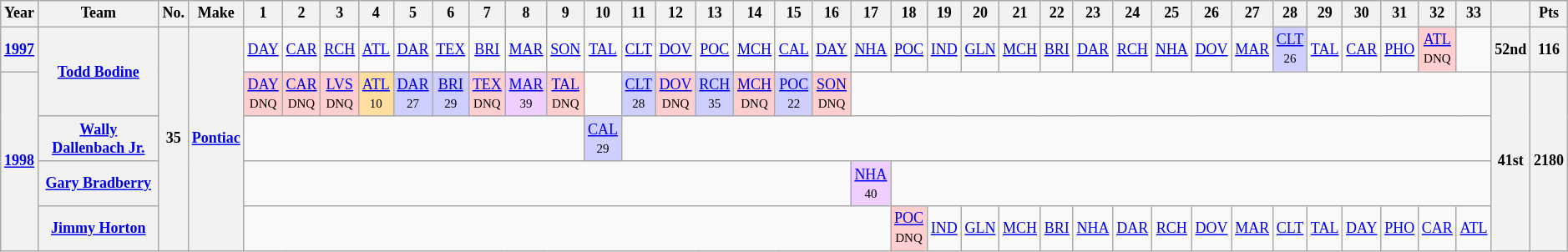<table class="wikitable" style="text-align:center; font-size:75%">
<tr>
<th>Year</th>
<th>Team</th>
<th>No.</th>
<th>Make</th>
<th>1</th>
<th>2</th>
<th>3</th>
<th>4</th>
<th>5</th>
<th>6</th>
<th>7</th>
<th>8</th>
<th>9</th>
<th>10</th>
<th>11</th>
<th>12</th>
<th>13</th>
<th>14</th>
<th>15</th>
<th>16</th>
<th>17</th>
<th>18</th>
<th>19</th>
<th>20</th>
<th>21</th>
<th>22</th>
<th>23</th>
<th>24</th>
<th>25</th>
<th>26</th>
<th>27</th>
<th>28</th>
<th>29</th>
<th>30</th>
<th>31</th>
<th>32</th>
<th>33</th>
<th></th>
<th>Pts</th>
</tr>
<tr>
<th><a href='#'>1997</a></th>
<th rowspan=2><a href='#'>Todd Bodine</a></th>
<th rowspan=5>35</th>
<th rowspan=5><a href='#'>Pontiac</a></th>
<td><a href='#'>DAY</a></td>
<td><a href='#'>CAR</a></td>
<td><a href='#'>RCH</a></td>
<td><a href='#'>ATL</a></td>
<td><a href='#'>DAR</a></td>
<td><a href='#'>TEX</a></td>
<td><a href='#'>BRI</a></td>
<td><a href='#'>MAR</a></td>
<td><a href='#'>SON</a></td>
<td><a href='#'>TAL</a></td>
<td><a href='#'>CLT</a></td>
<td><a href='#'>DOV</a></td>
<td><a href='#'>POC</a></td>
<td><a href='#'>MCH</a></td>
<td><a href='#'>CAL</a></td>
<td><a href='#'>DAY</a></td>
<td><a href='#'>NHA</a></td>
<td><a href='#'>POC</a></td>
<td><a href='#'>IND</a></td>
<td><a href='#'>GLN</a></td>
<td><a href='#'>MCH</a></td>
<td><a href='#'>BRI</a></td>
<td><a href='#'>DAR</a></td>
<td><a href='#'>RCH</a></td>
<td><a href='#'>NHA</a></td>
<td><a href='#'>DOV</a></td>
<td><a href='#'>MAR</a></td>
<td style="background:#CFCFFF;"><a href='#'>CLT</a><br><small>26</small></td>
<td><a href='#'>TAL</a></td>
<td><a href='#'>CAR</a></td>
<td><a href='#'>PHO</a></td>
<td style="background:#FFCFCF;"><a href='#'>ATL</a><br><small>DNQ</small></td>
<td colspan=1></td>
<th>52nd</th>
<th>116</th>
</tr>
<tr>
<th rowspan=4><a href='#'>1998</a></th>
<td style="background:#FFCFCF;"><a href='#'>DAY</a><br><small>DNQ</small></td>
<td style="background:#FFCFCF;"><a href='#'>CAR</a><br><small>DNQ</small></td>
<td style="background:#FFCFCF;"><a href='#'>LVS</a><br><small>DNQ</small></td>
<td style="background:#FFDF9F;"><a href='#'>ATL</a><br><small>10</small></td>
<td style="background:#CFCFFF;"><a href='#'>DAR</a><br><small>27</small></td>
<td style="background:#CFCFFF;"><a href='#'>BRI</a><br><small>29</small></td>
<td style="background:#FFCFCF;"><a href='#'>TEX</a><br><small>DNQ</small></td>
<td style="background:#EFCFFF;"><a href='#'>MAR</a><br><small>39</small></td>
<td style="background:#FFCFCF;"><a href='#'>TAL</a><br><small>DNQ</small></td>
<td colspan=1></td>
<td style="background:#CFCFFF;"><a href='#'>CLT</a><br><small>28</small></td>
<td style="background:#FFCFCF;"><a href='#'>DOV</a><br><small>DNQ</small></td>
<td style="background:#CFCFFF;"><a href='#'>RCH</a><br><small>35</small></td>
<td style="background:#FFCFCF;"><a href='#'>MCH</a><br><small>DNQ</small></td>
<td style="background:#CFCFFF;"><a href='#'>POC</a><br><small>22</small></td>
<td style="background:#FFCFCF;"><a href='#'>SON</a><br><small>DNQ</small></td>
<td colspan=17></td>
<th rowspan=4>41st</th>
<th rowspan=4>2180</th>
</tr>
<tr>
<th><a href='#'>Wally Dallenbach Jr.</a></th>
<td colspan=9></td>
<td style="background:#CFCFFF;"><a href='#'>CAL</a><br><small>29</small></td>
<td colspan=23></td>
</tr>
<tr>
<th><a href='#'>Gary Bradberry</a></th>
<td colspan=16></td>
<td style="background:#EFCFFF;"><a href='#'>NHA</a><br><small>40</small></td>
<td colspan=16></td>
</tr>
<tr>
<th><a href='#'>Jimmy Horton</a></th>
<td colspan=17></td>
<td style="background:#FFCFCF;"><a href='#'>POC</a><br><small>DNQ</small></td>
<td><a href='#'>IND</a></td>
<td><a href='#'>GLN</a></td>
<td><a href='#'>MCH</a></td>
<td><a href='#'>BRI</a></td>
<td><a href='#'>NHA</a></td>
<td><a href='#'>DAR</a></td>
<td><a href='#'>RCH</a></td>
<td><a href='#'>DOV</a></td>
<td><a href='#'>MAR</a></td>
<td><a href='#'>CLT</a></td>
<td><a href='#'>TAL</a></td>
<td><a href='#'>DAY</a></td>
<td><a href='#'>PHO</a></td>
<td><a href='#'>CAR</a></td>
<td><a href='#'>ATL</a></td>
</tr>
</table>
